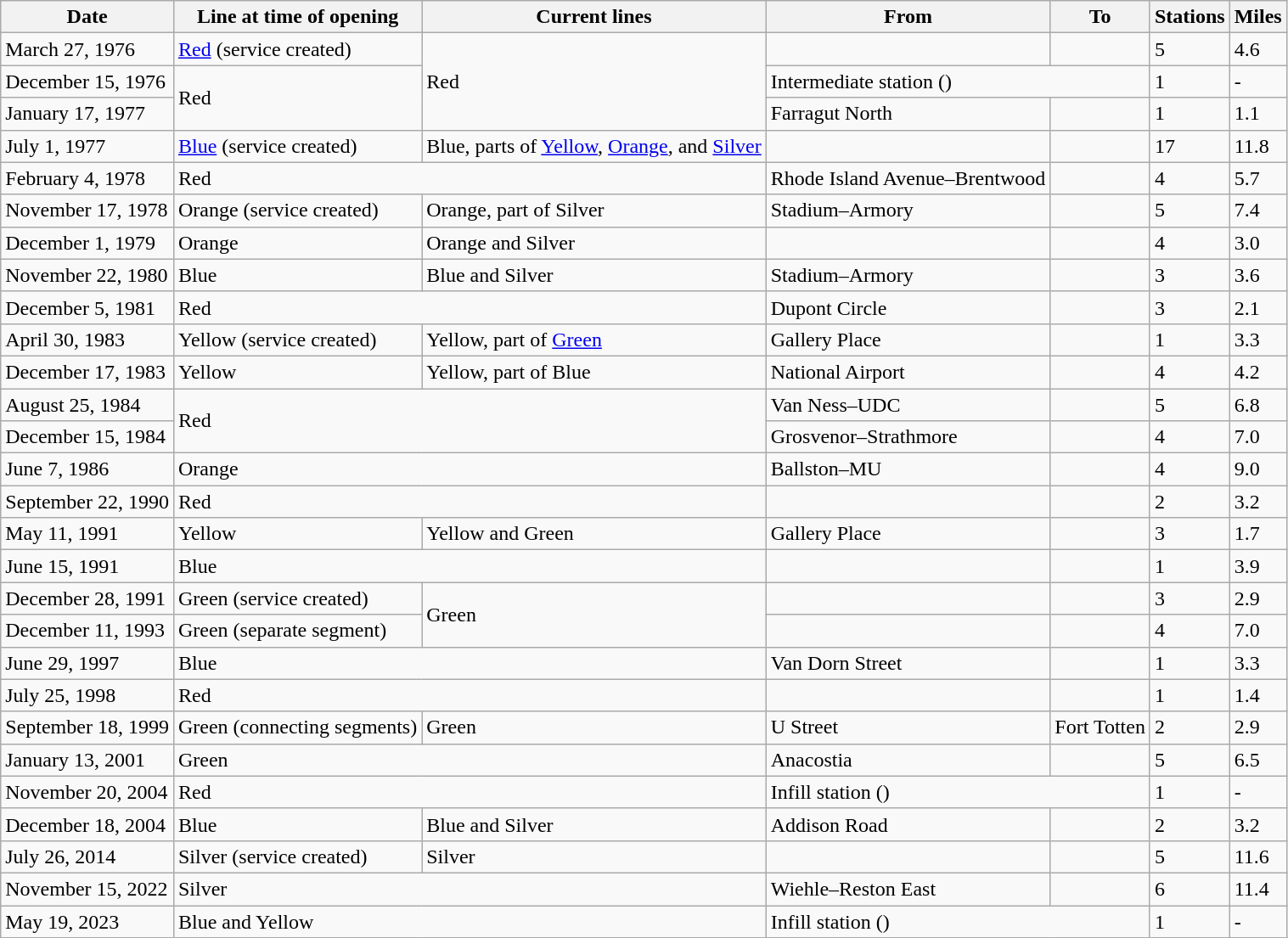<table class="wikitable">
<tr>
<th>Date</th>
<th>Line at time of opening</th>
<th>Current lines</th>
<th>From</th>
<th>To</th>
<th>Stations</th>
<th>Miles</th>
</tr>
<tr>
<td>March 27, 1976</td>
<td><a href='#'>Red</a> (service created)</td>
<td rowspan="3">Red</td>
<td></td>
<td></td>
<td>5</td>
<td>4.6</td>
</tr>
<tr>
<td>December 15, 1976</td>
<td rowspan="2">Red</td>
<td colspan="2">Intermediate station ()</td>
<td>1</td>
<td>-</td>
</tr>
<tr>
<td>January 17, 1977</td>
<td>Farragut North</td>
<td></td>
<td>1</td>
<td>1.1</td>
</tr>
<tr>
<td>July 1, 1977</td>
<td><a href='#'>Blue</a> (service created)</td>
<td>Blue, parts of <a href='#'>Yellow</a>, <a href='#'>Orange</a>, and <a href='#'>Silver</a></td>
<td></td>
<td></td>
<td>17</td>
<td>11.8</td>
</tr>
<tr>
<td>February 4, 1978</td>
<td colspan="2">Red</td>
<td>Rhode Island Avenue–Brentwood</td>
<td></td>
<td>4</td>
<td>5.7</td>
</tr>
<tr>
<td>November 17, 1978</td>
<td>Orange (service created)</td>
<td>Orange, part of Silver</td>
<td>Stadium–Armory</td>
<td></td>
<td>5</td>
<td>7.4</td>
</tr>
<tr>
<td>December 1, 1979</td>
<td>Orange</td>
<td>Orange and Silver</td>
<td></td>
<td></td>
<td>4</td>
<td>3.0</td>
</tr>
<tr>
<td>November 22, 1980</td>
<td>Blue</td>
<td>Blue and Silver</td>
<td>Stadium–Armory</td>
<td></td>
<td>3</td>
<td>3.6</td>
</tr>
<tr>
<td>December 5, 1981</td>
<td colspan="2">Red</td>
<td>Dupont Circle</td>
<td></td>
<td>3</td>
<td>2.1</td>
</tr>
<tr>
<td>April 30, 1983</td>
<td>Yellow (service created)</td>
<td>Yellow, part of <a href='#'>Green</a></td>
<td>Gallery Place</td>
<td></td>
<td>1</td>
<td>3.3</td>
</tr>
<tr>
<td>December 17, 1983</td>
<td>Yellow</td>
<td>Yellow, part of Blue</td>
<td>National Airport</td>
<td></td>
<td>4</td>
<td>4.2</td>
</tr>
<tr>
<td>August 25, 1984</td>
<td colspan="2" rowspan="2">Red</td>
<td>Van Ness–UDC</td>
<td></td>
<td>5</td>
<td>6.8</td>
</tr>
<tr>
<td>December 15, 1984</td>
<td>Grosvenor–Strathmore</td>
<td></td>
<td>4</td>
<td>7.0</td>
</tr>
<tr>
<td>June 7, 1986</td>
<td colspan="2">Orange</td>
<td>Ballston–MU</td>
<td></td>
<td>4</td>
<td>9.0</td>
</tr>
<tr>
<td>September 22, 1990</td>
<td colspan="2">Red</td>
<td></td>
<td></td>
<td>2</td>
<td>3.2</td>
</tr>
<tr>
<td>May 11, 1991</td>
<td>Yellow</td>
<td>Yellow and Green</td>
<td>Gallery Place</td>
<td></td>
<td>3</td>
<td>1.7</td>
</tr>
<tr>
<td>June 15, 1991</td>
<td colspan="2">Blue</td>
<td></td>
<td></td>
<td>1</td>
<td>3.9</td>
</tr>
<tr>
<td>December 28, 1991</td>
<td>Green (service created)</td>
<td rowspan="2">Green</td>
<td></td>
<td></td>
<td>3</td>
<td>2.9</td>
</tr>
<tr>
<td>December 11, 1993</td>
<td>Green (separate segment)</td>
<td></td>
<td></td>
<td>4</td>
<td>7.0</td>
</tr>
<tr>
<td>June 29, 1997</td>
<td colspan="2">Blue</td>
<td>Van Dorn Street</td>
<td></td>
<td>1</td>
<td>3.3</td>
</tr>
<tr>
<td>July 25, 1998</td>
<td colspan="2">Red</td>
<td></td>
<td></td>
<td>1</td>
<td>1.4</td>
</tr>
<tr>
<td>September 18, 1999</td>
<td>Green (connecting segments)</td>
<td>Green</td>
<td>U Street</td>
<td>Fort Totten</td>
<td>2</td>
<td>2.9</td>
</tr>
<tr>
<td>January 13, 2001</td>
<td colspan="2">Green</td>
<td>Anacostia</td>
<td></td>
<td>5</td>
<td>6.5</td>
</tr>
<tr>
<td>November 20, 2004</td>
<td colspan="2">Red</td>
<td colspan="2">Infill station ()</td>
<td>1</td>
<td>-</td>
</tr>
<tr>
<td>December 18, 2004</td>
<td>Blue</td>
<td>Blue and Silver</td>
<td>Addison Road</td>
<td></td>
<td>2</td>
<td>3.2</td>
</tr>
<tr>
<td>July 26, 2014</td>
<td>Silver (service created)</td>
<td>Silver</td>
<td></td>
<td></td>
<td>5</td>
<td>11.6</td>
</tr>
<tr>
<td>November 15, 2022</td>
<td colspan="2">Silver</td>
<td>Wiehle–Reston East</td>
<td></td>
<td>6</td>
<td>11.4</td>
</tr>
<tr>
<td>May 19, 2023</td>
<td colspan="2">Blue and Yellow</td>
<td colspan="2">Infill station ()</td>
<td>1</td>
<td>-</td>
</tr>
</table>
